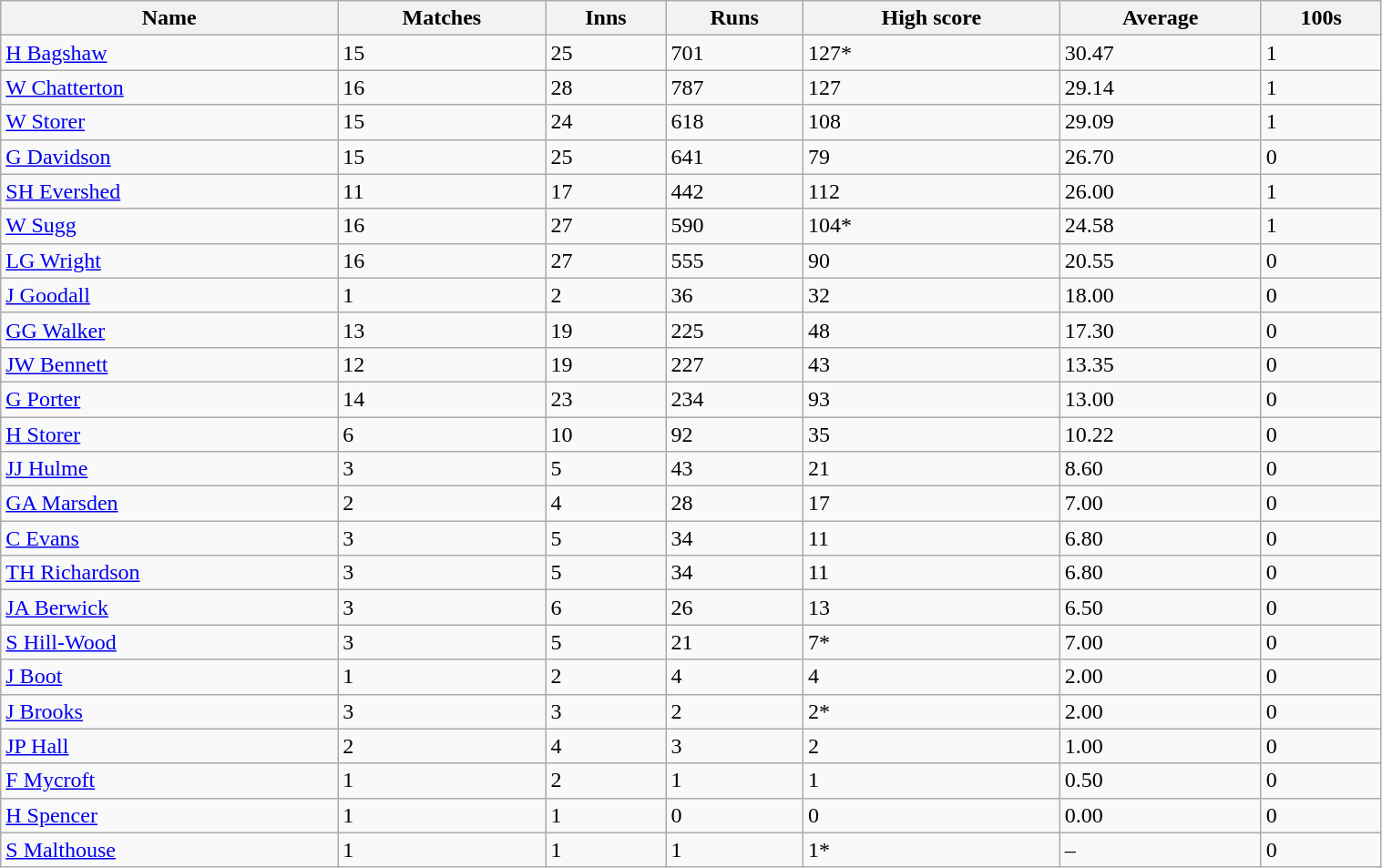<table class="wikitable sortable" width="80%">
<tr bgcolor="#efefef">
<th>Name</th>
<th>Matches</th>
<th>Inns</th>
<th>Runs</th>
<th>High score</th>
<th>Average</th>
<th>100s</th>
</tr>
<tr>
<td><a href='#'>H Bagshaw</a></td>
<td>15</td>
<td>25</td>
<td>701</td>
<td>127*</td>
<td>30.47</td>
<td>1</td>
</tr>
<tr>
<td><a href='#'>W Chatterton</a></td>
<td>16</td>
<td>28</td>
<td>787</td>
<td>127</td>
<td>29.14</td>
<td>1</td>
</tr>
<tr>
<td><a href='#'>W Storer</a></td>
<td>15</td>
<td>24</td>
<td>618</td>
<td>108</td>
<td>29.09</td>
<td>1</td>
</tr>
<tr>
<td><a href='#'>G Davidson</a></td>
<td>15</td>
<td>25</td>
<td>641</td>
<td>79</td>
<td>26.70</td>
<td>0</td>
</tr>
<tr>
<td><a href='#'>SH Evershed</a></td>
<td>11</td>
<td>17</td>
<td>442</td>
<td>112</td>
<td>26.00</td>
<td>1</td>
</tr>
<tr>
<td><a href='#'>W Sugg</a></td>
<td>16</td>
<td>27</td>
<td>590</td>
<td>104*</td>
<td>24.58</td>
<td>1</td>
</tr>
<tr>
<td><a href='#'>LG Wright</a></td>
<td>16</td>
<td>27</td>
<td>555</td>
<td>90</td>
<td>20.55</td>
<td>0</td>
</tr>
<tr>
<td><a href='#'>J Goodall</a></td>
<td>1</td>
<td>2</td>
<td>36</td>
<td>32</td>
<td>18.00</td>
<td>0</td>
</tr>
<tr>
<td><a href='#'>GG Walker</a></td>
<td>13</td>
<td>19</td>
<td>225</td>
<td>48</td>
<td>17.30</td>
<td>0</td>
</tr>
<tr>
<td><a href='#'>JW Bennett</a></td>
<td>12</td>
<td>19</td>
<td>227</td>
<td>43</td>
<td>13.35</td>
<td>0</td>
</tr>
<tr>
<td><a href='#'>G Porter</a></td>
<td>14</td>
<td>23</td>
<td>234</td>
<td>93</td>
<td>13.00</td>
<td>0</td>
</tr>
<tr>
<td><a href='#'>H Storer</a></td>
<td>6</td>
<td>10</td>
<td>92</td>
<td>35</td>
<td>10.22</td>
<td>0</td>
</tr>
<tr>
<td><a href='#'>JJ Hulme</a></td>
<td>3</td>
<td>5</td>
<td>43</td>
<td>21</td>
<td>8.60</td>
<td>0</td>
</tr>
<tr>
<td><a href='#'>GA Marsden</a></td>
<td>2</td>
<td>4</td>
<td>28</td>
<td>17</td>
<td>7.00</td>
<td>0</td>
</tr>
<tr>
<td><a href='#'>C Evans</a></td>
<td>3</td>
<td>5</td>
<td>34</td>
<td>11</td>
<td>6.80</td>
<td>0</td>
</tr>
<tr>
<td><a href='#'>TH Richardson</a></td>
<td>3</td>
<td>5</td>
<td>34</td>
<td>11</td>
<td>6.80</td>
<td>0</td>
</tr>
<tr>
<td><a href='#'>JA Berwick</a></td>
<td>3</td>
<td>6</td>
<td>26</td>
<td>13</td>
<td>6.50</td>
<td>0</td>
</tr>
<tr>
<td><a href='#'>S Hill-Wood</a></td>
<td>3</td>
<td>5</td>
<td>21</td>
<td>7*</td>
<td>7.00</td>
<td>0</td>
</tr>
<tr>
<td><a href='#'>J Boot</a></td>
<td>1</td>
<td>2</td>
<td>4</td>
<td>4</td>
<td>2.00</td>
<td>0</td>
</tr>
<tr>
<td><a href='#'>J Brooks</a></td>
<td>3</td>
<td>3</td>
<td>2</td>
<td>2*</td>
<td>2.00</td>
<td>0</td>
</tr>
<tr>
<td><a href='#'>JP Hall</a></td>
<td>2</td>
<td>4</td>
<td>3</td>
<td>2</td>
<td>1.00</td>
<td>0</td>
</tr>
<tr>
<td><a href='#'>F Mycroft</a></td>
<td>1</td>
<td>2</td>
<td>1</td>
<td>1</td>
<td>0.50</td>
<td>0</td>
</tr>
<tr>
<td><a href='#'>H Spencer</a></td>
<td>1</td>
<td>1</td>
<td>0</td>
<td>0</td>
<td>0.00</td>
<td>0</td>
</tr>
<tr>
<td><a href='#'>S Malthouse</a></td>
<td>1</td>
<td>1</td>
<td>1</td>
<td>1*</td>
<td>–</td>
<td>0</td>
</tr>
</table>
